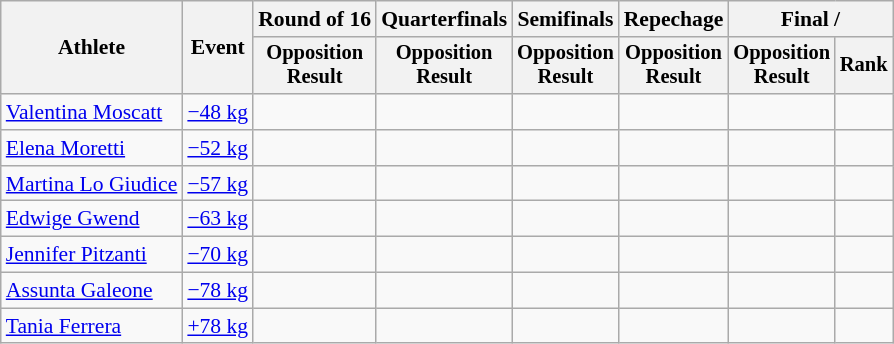<table class="wikitable" style="font-size:90%">
<tr>
<th rowspan="2">Athlete</th>
<th rowspan="2">Event</th>
<th>Round of 16</th>
<th>Quarterfinals</th>
<th>Semifinals</th>
<th>Repechage</th>
<th colspan=2>Final / </th>
</tr>
<tr style="font-size:95%">
<th>Opposition<br>Result</th>
<th>Opposition<br>Result</th>
<th>Opposition<br>Result</th>
<th>Opposition<br>Result</th>
<th>Opposition<br>Result</th>
<th>Rank</th>
</tr>
<tr align=center>
<td align=left><a href='#'>Valentina Moscatt</a></td>
<td align=left><a href='#'>−48 kg</a></td>
<td></td>
<td></td>
<td></td>
<td></td>
<td></td>
<td></td>
</tr>
<tr align=center>
<td align=left><a href='#'>Elena Moretti</a></td>
<td align=left><a href='#'>−52 kg</a></td>
<td></td>
<td></td>
<td></td>
<td></td>
<td></td>
<td></td>
</tr>
<tr align=center>
<td align=left><a href='#'>Martina Lo Giudice</a></td>
<td align=left><a href='#'>−57 kg</a></td>
<td></td>
<td></td>
<td></td>
<td></td>
<td></td>
<td></td>
</tr>
<tr align=center>
<td align=left><a href='#'>Edwige Gwend</a></td>
<td align=left><a href='#'>−63 kg</a></td>
<td></td>
<td></td>
<td></td>
<td></td>
<td></td>
<td></td>
</tr>
<tr align=center>
<td align=left><a href='#'>Jennifer Pitzanti</a></td>
<td align=left><a href='#'>−70 kg</a></td>
<td></td>
<td></td>
<td></td>
<td></td>
<td></td>
<td></td>
</tr>
<tr align=center>
<td align=left><a href='#'>Assunta Galeone</a></td>
<td align=left><a href='#'>−78 kg</a></td>
<td></td>
<td></td>
<td></td>
<td></td>
<td></td>
<td></td>
</tr>
<tr align=center>
<td align=left><a href='#'>Tania Ferrera</a></td>
<td align=left><a href='#'>+78 kg</a></td>
<td></td>
<td></td>
<td></td>
<td></td>
<td></td>
<td></td>
</tr>
</table>
